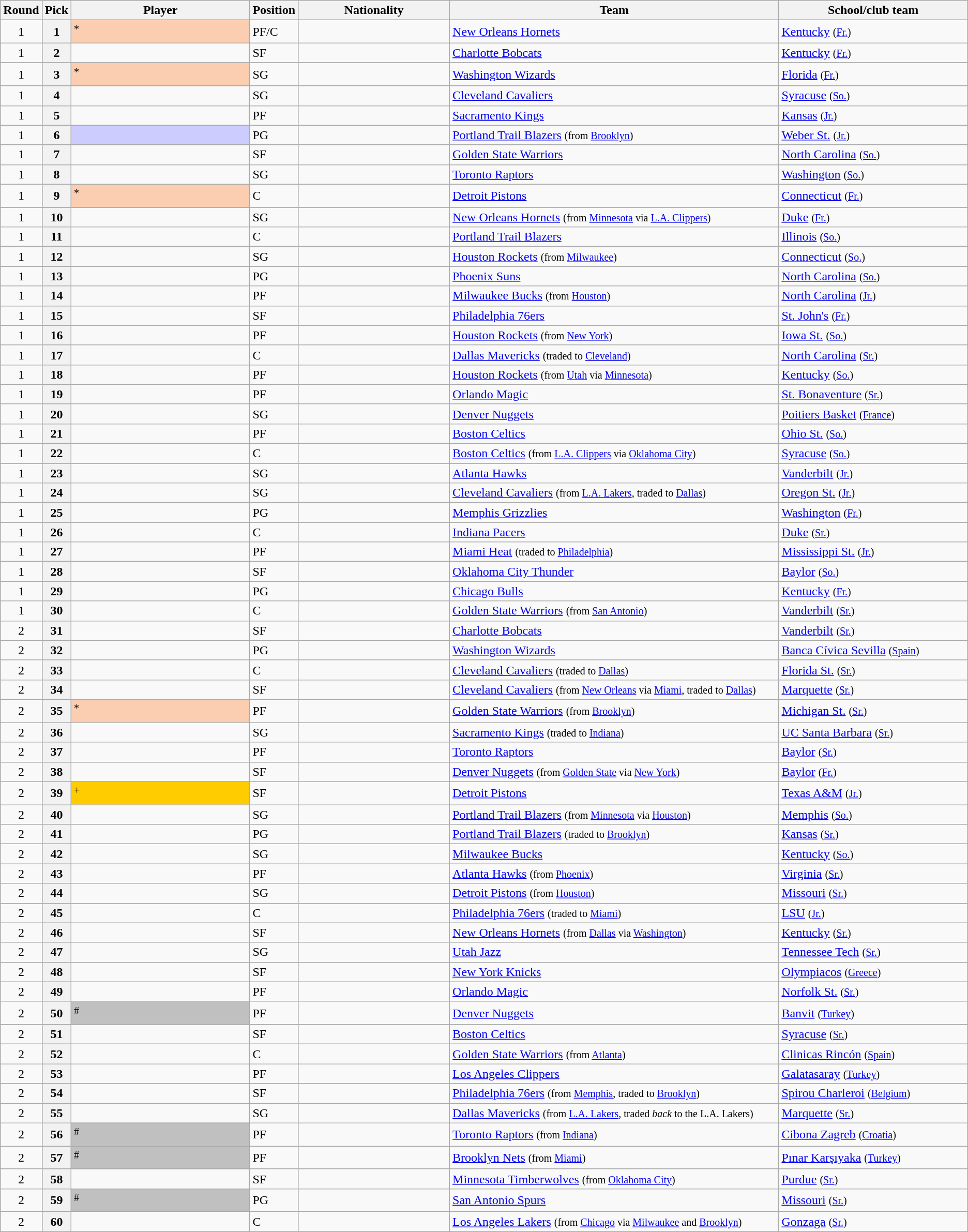<table class="wikitable sortable">
<tr>
<th scope=col style="width:1%;">Round</th>
<th scope=col style="width:1%;">Pick</th>
<th scope=col style="width:19%;">Player</th>
<th scope=col style="width:1%;">Position</th>
<th scope=col style="width:16%;">Nationality</th>
<th scope=col style="width:35%;">Team</th>
<th scope=col style="width:20%;">School/club team</th>
</tr>
<tr>
<td align=center>1</td>
<th scope=row align=center>1</th>
<td bgcolor="#FBCEB1"><sup>*</sup></td>
<td>PF/C</td>
<td></td>
<td><a href='#'>New Orleans Hornets</a></td>
<td><a href='#'>Kentucky</a> <small>(<a href='#'>Fr.</a>)</small></td>
</tr>
<tr>
<td align=center>1</td>
<th scope=row align=center>2</th>
<td></td>
<td>SF</td>
<td></td>
<td><a href='#'>Charlotte Bobcats</a></td>
<td><a href='#'>Kentucky</a> <small>(<a href='#'>Fr.</a>)</small></td>
</tr>
<tr>
<td align=center>1</td>
<th scope=row align=center>3</th>
<td bgcolor="#FBCEB1"><sup>*</sup></td>
<td>SG</td>
<td></td>
<td><a href='#'>Washington Wizards</a></td>
<td><a href='#'>Florida</a> <small>(<a href='#'>Fr.</a>)</small></td>
</tr>
<tr>
<td align=center>1</td>
<th scope=row align=center>4</th>
<td></td>
<td>SG</td>
<td></td>
<td><a href='#'>Cleveland Cavaliers</a></td>
<td><a href='#'>Syracuse</a> <small>(<a href='#'>So.</a>)</small></td>
</tr>
<tr>
<td align=center>1</td>
<th scope=row align=center>5</th>
<td></td>
<td>PF</td>
<td></td>
<td><a href='#'>Sacramento Kings</a></td>
<td><a href='#'>Kansas</a> <small>(<a href='#'>Jr.</a>)</small></td>
</tr>
<tr>
<td align=center>1</td>
<th scope=row align=center>6</th>
<td bgcolor="#CCCCFF"><sup></sup></td>
<td>PG</td>
<td></td>
<td><a href='#'>Portland Trail Blazers</a> <small>(from <a href='#'>Brooklyn</a>)</small></td>
<td><a href='#'>Weber St.</a> <small>(<a href='#'>Jr.</a>)</small></td>
</tr>
<tr>
<td align=center>1</td>
<th scope=row align=center>7</th>
<td></td>
<td>SF</td>
<td></td>
<td><a href='#'>Golden State Warriors</a></td>
<td><a href='#'>North Carolina</a> <small>(<a href='#'>So.</a>)</small></td>
</tr>
<tr>
<td align=center>1</td>
<th scope=row align=center>8</th>
<td></td>
<td>SG</td>
<td></td>
<td><a href='#'>Toronto Raptors</a></td>
<td><a href='#'>Washington</a> <small>(<a href='#'>So.</a>)</small></td>
</tr>
<tr>
<td align=center>1</td>
<th scope=row align=center>9</th>
<td bgcolor="#FBCEB1"><sup>*</sup></td>
<td>C</td>
<td></td>
<td><a href='#'>Detroit Pistons</a></td>
<td><a href='#'>Connecticut</a> <small>(<a href='#'>Fr.</a>)</small></td>
</tr>
<tr>
<td align=center>1</td>
<th scope=row align=center>10</th>
<td></td>
<td>SG</td>
<td></td>
<td><a href='#'>New Orleans Hornets</a> <small>(from <a href='#'>Minnesota</a> via <a href='#'>L.A. Clippers</a>)</small></td>
<td><a href='#'>Duke</a> <small>(<a href='#'>Fr.</a>)</small></td>
</tr>
<tr>
<td align=center>1</td>
<th scope=row align=center>11</th>
<td></td>
<td>C</td>
<td></td>
<td><a href='#'>Portland Trail Blazers</a></td>
<td><a href='#'>Illinois</a> <small>(<a href='#'>So.</a>)</small></td>
</tr>
<tr>
<td align=center>1</td>
<th scope=row align=center>12</th>
<td></td>
<td>SG</td>
<td></td>
<td><a href='#'>Houston Rockets</a> <small>(from <a href='#'>Milwaukee</a>)</small></td>
<td><a href='#'>Connecticut</a> <small>(<a href='#'>So.</a>)</small></td>
</tr>
<tr>
<td align=center>1</td>
<th scope=row align=center>13</th>
<td></td>
<td>PG</td>
<td></td>
<td><a href='#'>Phoenix Suns</a></td>
<td><a href='#'>North Carolina</a> <small>(<a href='#'>So.</a>)</small></td>
</tr>
<tr>
<td align=center>1</td>
<th scope=row align=center>14</th>
<td></td>
<td>PF</td>
<td></td>
<td><a href='#'>Milwaukee Bucks</a> <small>(from <a href='#'>Houston</a>)</small></td>
<td><a href='#'>North Carolina</a> <small>(<a href='#'>Jr.</a>)</small></td>
</tr>
<tr>
<td align=center>1</td>
<th scope=row align=center>15</th>
<td> </td>
<td>SF</td>
<td></td>
<td><a href='#'>Philadelphia 76ers</a></td>
<td><a href='#'>St. John's</a> <small>(<a href='#'>Fr.</a>)</small></td>
</tr>
<tr>
<td align=center>1</td>
<th scope=row align=center>16</th>
<td></td>
<td>PF</td>
<td></td>
<td><a href='#'>Houston Rockets</a> <small>(from <a href='#'>New York</a>)</small></td>
<td><a href='#'>Iowa St.</a> <small>(<a href='#'>So.</a>)</small></td>
</tr>
<tr>
<td align=center>1</td>
<th scope=row align=center>17</th>
<td></td>
<td>C</td>
<td></td>
<td><a href='#'>Dallas Mavericks</a> <small>(traded to <a href='#'>Cleveland</a>)</small></td>
<td><a href='#'>North Carolina</a> <small>(<a href='#'>Sr.</a>)</small></td>
</tr>
<tr>
<td align=center>1</td>
<th scope=row align=center>18</th>
<td></td>
<td>PF</td>
<td></td>
<td><a href='#'>Houston Rockets</a> <small>(from <a href='#'>Utah</a> via <a href='#'>Minnesota</a>)</small></td>
<td><a href='#'>Kentucky</a> <small>(<a href='#'>So.</a>)</small></td>
</tr>
<tr>
<td align=center>1</td>
<th scope=row align=center>19</th>
<td></td>
<td>PF</td>
<td></td>
<td><a href='#'>Orlando Magic</a></td>
<td><a href='#'>St. Bonaventure</a> <small>(<a href='#'>Sr.</a>)</small></td>
</tr>
<tr>
<td align=center>1</td>
<th scope=row align=center>20</th>
<td></td>
<td>SG</td>
<td></td>
<td><a href='#'>Denver Nuggets</a></td>
<td><a href='#'>Poitiers Basket</a> <small>(<a href='#'>France</a>)</small></td>
</tr>
<tr>
<td align=center>1</td>
<th scope=row align=center>21</th>
<td></td>
<td>PF</td>
<td></td>
<td><a href='#'>Boston Celtics</a></td>
<td><a href='#'>Ohio St.</a> <small>(<a href='#'>So.</a>)</small></td>
</tr>
<tr>
<td align=center>1</td>
<th scope=row align=center>22</th>
<td></td>
<td>C</td>
<td></td>
<td><a href='#'>Boston Celtics</a> <small>(from <a href='#'>L.A. Clippers</a> via <a href='#'>Oklahoma City</a>)</small></td>
<td><a href='#'>Syracuse</a> <small>(<a href='#'>So.</a>)</small></td>
</tr>
<tr>
<td align=center>1</td>
<th scope=row align=center>23</th>
<td></td>
<td>SG</td>
<td></td>
<td><a href='#'>Atlanta Hawks</a></td>
<td><a href='#'>Vanderbilt</a> <small>(<a href='#'>Jr.</a>)</small></td>
</tr>
<tr>
<td align=center>1</td>
<th scope=row align=center>24</th>
<td></td>
<td>SG</td>
<td></td>
<td><a href='#'>Cleveland Cavaliers</a> <small>(from <a href='#'>L.A. Lakers</a>,</small><small> traded to <a href='#'>Dallas</a>)</small></td>
<td><a href='#'>Oregon St.</a> <small>(<a href='#'>Jr.</a>)</small></td>
</tr>
<tr>
<td align=center>1</td>
<th scope=row align=center>25</th>
<td></td>
<td>PG</td>
<td></td>
<td><a href='#'>Memphis Grizzlies</a></td>
<td><a href='#'>Washington</a> <small>(<a href='#'>Fr.</a>)</small></td>
</tr>
<tr>
<td align=center>1</td>
<th scope=row align=center>26</th>
<td></td>
<td>C</td>
<td></td>
<td><a href='#'>Indiana Pacers</a></td>
<td><a href='#'>Duke</a> <small>(<a href='#'>Sr.</a>)</small></td>
</tr>
<tr>
<td align=center>1</td>
<th scope=row align=center>27</th>
<td></td>
<td>PF</td>
<td></td>
<td><a href='#'>Miami Heat</a> <small>(traded to <a href='#'>Philadelphia</a>)</small></td>
<td><a href='#'>Mississippi St.</a> <small>(<a href='#'>Jr.</a>)</small></td>
</tr>
<tr>
<td align=center>1</td>
<th scope=row align=center>28</th>
<td></td>
<td>SF</td>
<td></td>
<td><a href='#'>Oklahoma City Thunder</a></td>
<td><a href='#'>Baylor</a> <small>(<a href='#'>So.</a>)</small></td>
</tr>
<tr>
<td align=center>1</td>
<th scope=row align=center>29</th>
<td></td>
<td>PG</td>
<td></td>
<td><a href='#'>Chicago Bulls</a></td>
<td><a href='#'>Kentucky</a> <small>(<a href='#'>Fr.</a>)</small></td>
</tr>
<tr>
<td align=center>1</td>
<th scope=row align=center>30</th>
<td></td>
<td>C</td>
<td></td>
<td><a href='#'>Golden State Warriors</a> <small>(from <a href='#'>San Antonio</a>)</small></td>
<td><a href='#'>Vanderbilt</a> <small>(<a href='#'>Sr.</a>)</small></td>
</tr>
<tr>
<td align=center>2</td>
<th scope=row align=center>31</th>
<td></td>
<td>SF</td>
<td></td>
<td><a href='#'>Charlotte Bobcats</a></td>
<td><a href='#'>Vanderbilt</a> <small>(<a href='#'>Sr.</a>)</small></td>
</tr>
<tr>
<td align=center>2</td>
<th scope=row align=center>32</th>
<td></td>
<td>PG</td>
<td></td>
<td><a href='#'>Washington Wizards</a></td>
<td><a href='#'>Banca Cívica Sevilla</a> <small>(<a href='#'>Spain</a>)</small></td>
</tr>
<tr>
<td align=center>2</td>
<th scope=row align=center>33</th>
<td></td>
<td>C</td>
<td></td>
<td><a href='#'>Cleveland Cavaliers</a> <small>(traded to <a href='#'>Dallas</a>)</small></td>
<td><a href='#'>Florida St.</a> <small>(<a href='#'>Sr.</a>)</small></td>
</tr>
<tr>
<td align=center>2</td>
<th scope=row align=center>34</th>
<td></td>
<td>SF</td>
<td></td>
<td><a href='#'>Cleveland Cavaliers</a> <small>(from <a href='#'>New Orleans</a> via <a href='#'>Miami</a>,</small><small> traded to <a href='#'>Dallas</a>)</small></td>
<td><a href='#'>Marquette</a> <small>(<a href='#'>Sr.</a>)</small></td>
</tr>
<tr>
<td align=center>2</td>
<th scope=row align=center>35</th>
<td bgcolor="#FBCEB1"><sup>*</sup></td>
<td>PF</td>
<td></td>
<td><a href='#'>Golden State Warriors</a> <small>(from <a href='#'>Brooklyn</a>)</small></td>
<td><a href='#'>Michigan St.</a> <small>(<a href='#'>Sr.</a>)</small></td>
</tr>
<tr>
<td align=center>2</td>
<th scope=row align=center>36</th>
<td></td>
<td>SG</td>
<td></td>
<td><a href='#'>Sacramento Kings</a> <small>(traded to <a href='#'>Indiana</a>)</small></td>
<td><a href='#'>UC Santa Barbara</a> <small>(<a href='#'>Sr.</a>)</small></td>
</tr>
<tr>
<td align=center>2</td>
<th scope=row align=center>37</th>
<td></td>
<td>PF</td>
<td></td>
<td><a href='#'>Toronto Raptors</a></td>
<td><a href='#'>Baylor</a> <small>(<a href='#'>Sr.</a>)</small></td>
</tr>
<tr>
<td align=center>2</td>
<th scope=row align=center>38</th>
<td></td>
<td>SF</td>
<td></td>
<td><a href='#'>Denver Nuggets</a> <small>(from <a href='#'>Golden State</a> via <a href='#'>New York</a>)</small></td>
<td><a href='#'>Baylor</a> <small>(<a href='#'>Fr.</a>)</small></td>
</tr>
<tr>
<td align=center>2</td>
<th scope=row align=center>39</th>
<td bgcolor="#FFCC00"><sup>+</sup></td>
<td>SF</td>
<td></td>
<td><a href='#'>Detroit Pistons</a></td>
<td><a href='#'>Texas A&M</a> <small>(<a href='#'>Jr.</a>)</small></td>
</tr>
<tr>
<td align=center>2</td>
<th scope=row align=center>40</th>
<td></td>
<td>SG</td>
<td></td>
<td><a href='#'>Portland Trail Blazers</a> <small>(from <a href='#'>Minnesota</a> via <a href='#'>Houston</a>)</small></td>
<td><a href='#'>Memphis</a> <small>(<a href='#'>So.</a>)</small></td>
</tr>
<tr>
<td align=center>2</td>
<th scope=row align=center>41</th>
<td></td>
<td>PG</td>
<td></td>
<td><a href='#'>Portland Trail Blazers</a> <small>(traded to <a href='#'>Brooklyn</a>)</small></td>
<td><a href='#'>Kansas</a> <small>(<a href='#'>Sr.</a>)</small></td>
</tr>
<tr>
<td align=center>2</td>
<th scope=row align=center>42</th>
<td></td>
<td>SG</td>
<td></td>
<td><a href='#'>Milwaukee Bucks</a></td>
<td><a href='#'>Kentucky</a> <small>(<a href='#'>So.</a>)</small></td>
</tr>
<tr>
<td align=center>2</td>
<th scope=row align=center>43</th>
<td></td>
<td>PF</td>
<td></td>
<td><a href='#'>Atlanta Hawks</a> <small>(from <a href='#'>Phoenix</a>)</small></td>
<td><a href='#'>Virginia</a> <small>(<a href='#'>Sr.</a>)</small></td>
</tr>
<tr>
<td align=center>2</td>
<th scope=row align=center>44</th>
<td></td>
<td>SG</td>
<td></td>
<td><a href='#'>Detroit Pistons</a> <small>(from <a href='#'>Houston</a>)</small></td>
<td><a href='#'>Missouri</a> <small>(<a href='#'>Sr.</a>)</small></td>
</tr>
<tr>
<td align=center>2</td>
<th scope=row align=center>45</th>
<td></td>
<td>C</td>
<td></td>
<td><a href='#'>Philadelphia 76ers</a> <small>(traded to <a href='#'>Miami</a>)</small></td>
<td><a href='#'>LSU</a> <small>(<a href='#'>Jr.</a>)</small></td>
</tr>
<tr>
<td align=center>2</td>
<th scope=row align=center>46</th>
<td></td>
<td>SF</td>
<td></td>
<td><a href='#'>New Orleans Hornets</a> <small>(from <a href='#'>Dallas</a> via <a href='#'>Washington</a>)</small></td>
<td><a href='#'>Kentucky</a> <small>(<a href='#'>Sr.</a>)</small></td>
</tr>
<tr>
<td align=center>2</td>
<th scope=row align=center>47</th>
<td></td>
<td>SG</td>
<td></td>
<td><a href='#'>Utah Jazz</a></td>
<td><a href='#'>Tennessee Tech</a> <small>(<a href='#'>Sr.</a>)</small></td>
</tr>
<tr>
<td align=center>2</td>
<th scope=row align=center>48</th>
<td></td>
<td>SF</td>
<td></td>
<td><a href='#'>New York Knicks</a></td>
<td><a href='#'>Olympiacos</a> <small>(<a href='#'>Greece</a>)</small></td>
</tr>
<tr>
<td align=center>2</td>
<th scope=row align=center>49</th>
<td></td>
<td>PF</td>
<td></td>
<td><a href='#'>Orlando Magic</a></td>
<td><a href='#'>Norfolk St.</a> <small>(<a href='#'>Sr.</a>)</small></td>
</tr>
<tr>
<td align=center>2</td>
<th scope=row align=center>50</th>
<td bgcolor="C0C0C0" width="5%"><sup>#</sup></td>
<td>PF</td>
<td></td>
<td><a href='#'>Denver Nuggets</a></td>
<td><a href='#'>Banvit</a> <small>(<a href='#'>Turkey</a>)</small></td>
</tr>
<tr>
<td align=center>2</td>
<th scope=row align=center>51</th>
<td></td>
<td>SF</td>
<td></td>
<td><a href='#'>Boston Celtics</a></td>
<td><a href='#'>Syracuse</a> <small>(<a href='#'>Sr.</a>)</small></td>
</tr>
<tr>
<td align=center>2</td>
<th scope=row align=center>52</th>
<td></td>
<td>C</td>
<td></td>
<td><a href='#'>Golden State Warriors</a> <small>(from <a href='#'>Atlanta</a>)</small></td>
<td><a href='#'>Clinicas Rincón</a> <small>(<a href='#'>Spain</a>)</small></td>
</tr>
<tr>
<td align=center>2</td>
<th scope=row align=center>53</th>
<td></td>
<td>PF</td>
<td></td>
<td><a href='#'>Los Angeles Clippers</a></td>
<td><a href='#'>Galatasaray</a> <small>(<a href='#'>Turkey</a>)</small></td>
</tr>
<tr>
<td align=center>2</td>
<th scope=row align=center>54</th>
<td></td>
<td>SF</td>
<td></td>
<td><a href='#'>Philadelphia 76ers</a> <small>(from <a href='#'>Memphis</a>,</small><small> traded to <a href='#'>Brooklyn</a>)</small></td>
<td><a href='#'>Spirou Charleroi</a> <small>(<a href='#'>Belgium</a>)</small></td>
</tr>
<tr>
<td align=center>2</td>
<th scope=row align=center>55</th>
<td></td>
<td>SG</td>
<td></td>
<td><a href='#'>Dallas Mavericks</a> <small>(from <a href='#'>L.A. Lakers</a>,</small><small> traded <em>back</em> to the L.A. Lakers)</small></td>
<td><a href='#'>Marquette</a> <small>(<a href='#'>Sr.</a>)</small></td>
</tr>
<tr>
<td align=center>2</td>
<th scope=row align=center>56</th>
<td bgcolor="C0C0C0" width="5%"><sup>#</sup></td>
<td>PF</td>
<td></td>
<td><a href='#'>Toronto Raptors</a> <small>(from <a href='#'>Indiana</a>)</small></td>
<td><a href='#'>Cibona Zagreb</a> <small>(<a href='#'>Croatia</a>)</small></td>
</tr>
<tr>
<td align=center>2</td>
<th scope=row align=center>57</th>
<td bgcolor="C0C0C0" width="5%"><sup>#</sup></td>
<td>PF</td>
<td></td>
<td><a href='#'>Brooklyn Nets</a> <small>(from <a href='#'>Miami</a>)</small></td>
<td><a href='#'>Pınar Karşıyaka</a> <small>(<a href='#'>Turkey</a>)</small></td>
</tr>
<tr>
<td align=center>2</td>
<th scope=row align=center>58</th>
<td></td>
<td>SF</td>
<td></td>
<td><a href='#'>Minnesota Timberwolves</a> <small>(from <a href='#'>Oklahoma City</a>)</small></td>
<td><a href='#'>Purdue</a> <small>(<a href='#'>Sr.</a>)</small></td>
</tr>
<tr>
<td align=center>2</td>
<th scope=row align=center>59</th>
<td bgcolor="C0C0C0" width="5%"><sup>#</sup></td>
<td>PG</td>
<td></td>
<td><a href='#'>San Antonio Spurs</a></td>
<td><a href='#'>Missouri</a> <small>(<a href='#'>Sr.</a>)</small></td>
</tr>
<tr>
<td align=center>2</td>
<th scope=row align=center>60</th>
<td></td>
<td>C</td>
<td></td>
<td><a href='#'>Los Angeles Lakers</a> <small>(from <a href='#'>Chicago</a> via <a href='#'>Milwaukee</a> and <a href='#'>Brooklyn</a>)</small></td>
<td><a href='#'>Gonzaga</a> <small>(<a href='#'>Sr.</a>)</small></td>
</tr>
</table>
